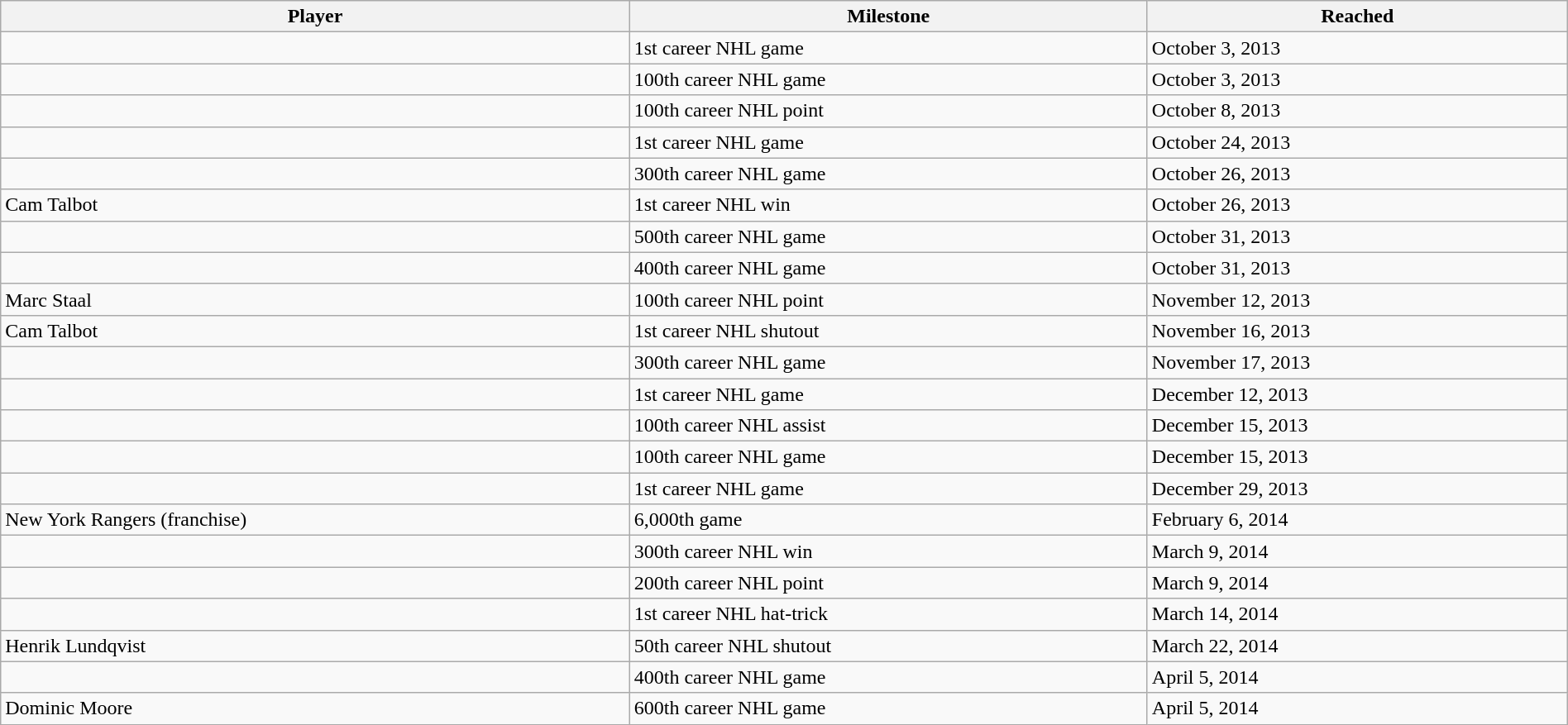<table class="wikitable sortable" style="width:100%;">
<tr align=center>
<th>Player</th>
<th>Milestone</th>
<th>Reached</th>
</tr>
<tr>
<td></td>
<td>1st career NHL game</td>
<td>October 3, 2013</td>
</tr>
<tr>
<td></td>
<td>100th career NHL game</td>
<td>October 3, 2013</td>
</tr>
<tr>
<td></td>
<td>100th career NHL point</td>
<td>October 8, 2013</td>
</tr>
<tr>
<td></td>
<td>1st career NHL game</td>
<td>October 24, 2013</td>
</tr>
<tr>
<td></td>
<td>300th career NHL game</td>
<td>October 26, 2013</td>
</tr>
<tr>
<td>Cam Talbot</td>
<td>1st career NHL win</td>
<td>October 26, 2013</td>
</tr>
<tr>
<td></td>
<td>500th career NHL game</td>
<td>October 31, 2013</td>
</tr>
<tr>
<td></td>
<td>400th career NHL game</td>
<td>October 31, 2013</td>
</tr>
<tr>
<td>Marc Staal</td>
<td>100th career NHL point</td>
<td>November 12, 2013</td>
</tr>
<tr>
<td>Cam Talbot</td>
<td>1st career NHL shutout</td>
<td>November 16, 2013</td>
</tr>
<tr>
<td></td>
<td>300th career NHL game</td>
<td>November 17, 2013</td>
</tr>
<tr>
<td></td>
<td>1st career NHL game</td>
<td>December 12, 2013</td>
</tr>
<tr>
<td></td>
<td>100th career NHL assist</td>
<td>December 15, 2013</td>
</tr>
<tr>
<td></td>
<td>100th career NHL game</td>
<td>December 15, 2013</td>
</tr>
<tr>
<td></td>
<td>1st career NHL game</td>
<td>December 29, 2013</td>
</tr>
<tr>
<td>New York Rangers (franchise)</td>
<td>6,000th game</td>
<td>February 6, 2014</td>
</tr>
<tr>
<td></td>
<td>300th career NHL win</td>
<td>March 9, 2014</td>
</tr>
<tr>
<td></td>
<td>200th career NHL point</td>
<td>March 9, 2014</td>
</tr>
<tr>
<td></td>
<td>1st career NHL hat-trick</td>
<td>March 14, 2014</td>
</tr>
<tr>
<td>Henrik Lundqvist</td>
<td>50th career NHL shutout</td>
<td>March 22, 2014</td>
</tr>
<tr>
<td></td>
<td>400th career NHL game</td>
<td>April 5, 2014</td>
</tr>
<tr>
<td>Dominic Moore</td>
<td>600th career NHL game</td>
<td>April 5, 2014</td>
</tr>
</table>
